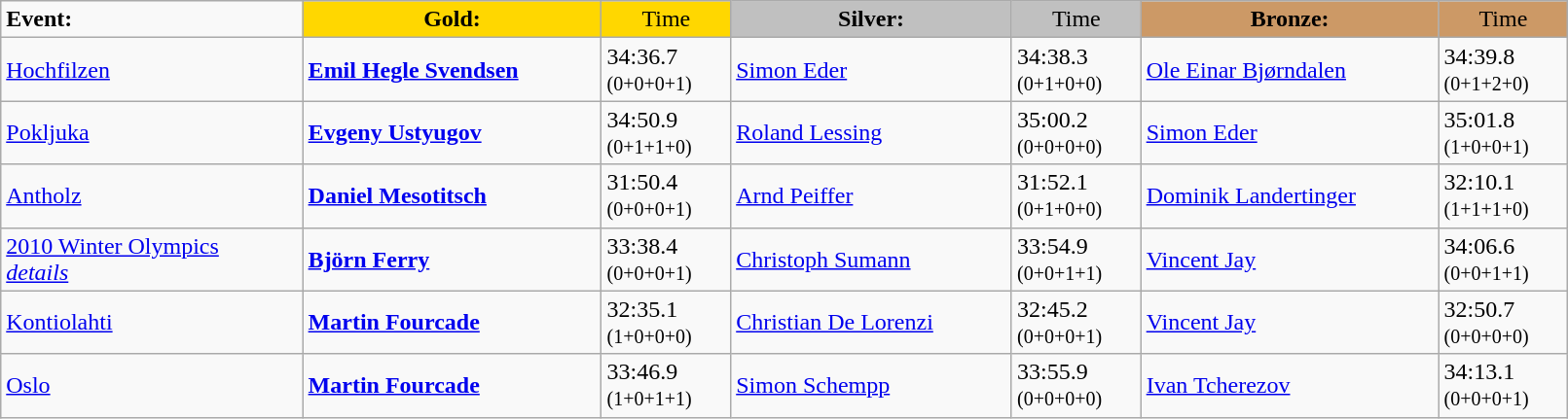<table class="wikitable" width=85%>
<tr>
<td><strong>Event:</strong></td>
<td style="text-align:center;background-color:gold;"><strong>Gold:</strong></td>
<td style="text-align:center;background-color:gold;">Time</td>
<td style="text-align:center;background-color:silver;"><strong>Silver:</strong></td>
<td style="text-align:center;background-color:silver;">Time</td>
<td style="text-align:center;background-color:#CC9966;"><strong>Bronze:</strong></td>
<td style="text-align:center;background-color:#CC9966;">Time</td>
</tr>
<tr>
<td><a href='#'>Hochfilzen</a><br></td>
<td><strong><a href='#'>Emil Hegle Svendsen</a></strong><br><small></small></td>
<td>34:36.7<br><small>(0+0+0+1)</small></td>
<td><a href='#'>Simon Eder</a><br><small></small></td>
<td>34:38.3<br><small>(0+1+0+0)</small></td>
<td><a href='#'>Ole Einar Bjørndalen</a><br><small></small></td>
<td>34:39.8<br><small>(0+1+2+0)</small></td>
</tr>
<tr>
<td><a href='#'>Pokljuka</a><br></td>
<td><strong><a href='#'>Evgeny Ustyugov</a></strong><br><small></small></td>
<td>34:50.9<br><small>(0+1+1+0)</small></td>
<td><a href='#'>Roland Lessing</a><br><small></small></td>
<td>35:00.2<br><small>(0+0+0+0)</small></td>
<td><a href='#'>Simon Eder</a><br><small></small></td>
<td>35:01.8<br><small>(1+0+0+1)</small></td>
</tr>
<tr>
<td><a href='#'>Antholz</a><br></td>
<td><strong><a href='#'>Daniel Mesotitsch</a></strong><br><small></small></td>
<td>31:50.4<br><small>(0+0+0+1)</small></td>
<td><a href='#'>Arnd Peiffer</a><br><small></small></td>
<td>31:52.1<br><small>(0+1+0+0)</small></td>
<td><a href='#'>Dominik Landertinger</a><br><small></small></td>
<td>32:10.1<br><small>(1+1+1+0)</small></td>
</tr>
<tr>
<td><a href='#'>2010 Winter Olympics</a><br><em><a href='#'>details</a></em></td>
<td><strong><a href='#'>Björn Ferry</a></strong><br><small></small></td>
<td>33:38.4<br><small>(0+0+0+1)</small></td>
<td><a href='#'>Christoph Sumann</a><br><small></small></td>
<td>33:54.9<br><small>(0+0+1+1)</small></td>
<td><a href='#'>Vincent Jay</a><br><small></small></td>
<td>34:06.6<br><small>(0+0+1+1)</small></td>
</tr>
<tr>
<td><a href='#'>Kontiolahti</a><br></td>
<td><strong><a href='#'>Martin Fourcade</a><br><small></small></strong></td>
<td>32:35.1<br><small>(1+0+0+0)</small></td>
<td><a href='#'>Christian De Lorenzi</a><br><small></small></td>
<td>32:45.2<br><small>(0+0+0+1)</small></td>
<td><a href='#'>Vincent Jay</a><br><small></small></td>
<td>32:50.7<br><small>(0+0+0+0)</small></td>
</tr>
<tr>
<td><a href='#'>Oslo</a><br></td>
<td><strong><a href='#'>Martin Fourcade</a></strong><br><small></small></td>
<td>33:46.9	 <br><small>(1+0+1+1)</small></td>
<td><a href='#'>Simon Schempp</a><br><small></small></td>
<td>33:55.9	 <br><small>(0+0+0+0)</small></td>
<td><a href='#'>Ivan Tcherezov</a><br><small></small></td>
<td>34:13.1	 <br><small>(0+0+0+1)</small></td>
</tr>
</table>
